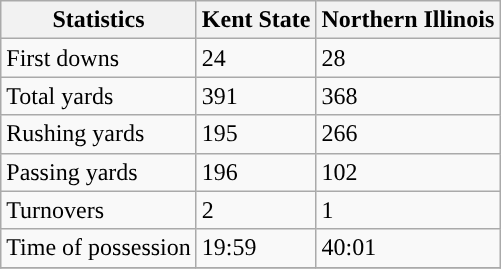<table class="wikitable">
<tr>
<th>Statistics</th>
<th>Kent State</th>
<th>Northern Illinois</th>
</tr>
<tr>
<td>First downs</td>
<td>24</td>
<td>28</td>
</tr>
<tr>
<td>Total yards</td>
<td>391</td>
<td>368</td>
</tr>
<tr>
<td>Rushing yards</td>
<td>195</td>
<td>266</td>
</tr>
<tr>
<td>Passing yards</td>
<td>196</td>
<td>102</td>
</tr>
<tr>
<td>Turnovers</td>
<td>2</td>
<td>1</td>
</tr>
<tr>
<td>Time of possession</td>
<td>19:59</td>
<td>40:01</td>
</tr>
<tr>
</tr>
</table>
